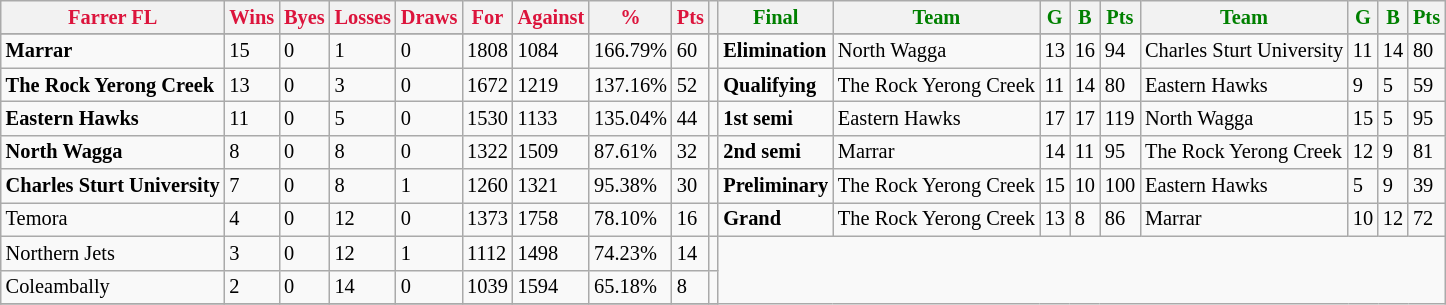<table class="wikitable" style="font-size: 85%; text-align: left">
<tr>
<th style="color:crimson">Farrer FL</th>
<th style="color:crimson">Wins</th>
<th style="color:crimson">Byes</th>
<th style="color:crimson">Losses</th>
<th style="color:crimson">Draws</th>
<th style="color:crimson">For</th>
<th style="color:crimson">Against</th>
<th style="color:crimson">%</th>
<th style="color:crimson">Pts</th>
<th></th>
<th style="color:green">Final</th>
<th style="color:green">Team</th>
<th style="color:green">G</th>
<th style="color:green">B</th>
<th style="color:green">Pts</th>
<th style="color:green">Team</th>
<th style="color:green">G</th>
<th style="color:green">B</th>
<th style="color:green">Pts</th>
</tr>
<tr>
</tr>
<tr>
</tr>
<tr>
<td><strong>	Marrar	</strong></td>
<td>15</td>
<td>0</td>
<td>1</td>
<td>0</td>
<td>1808</td>
<td>1084</td>
<td>166.79%</td>
<td>60</td>
<td></td>
<td><strong>Elimination</strong></td>
<td>North Wagga</td>
<td>13</td>
<td>16</td>
<td>94</td>
<td>Charles Sturt University</td>
<td>11</td>
<td>14</td>
<td>80</td>
</tr>
<tr>
<td><strong>	The Rock Yerong Creek	</strong></td>
<td>13</td>
<td>0</td>
<td>3</td>
<td>0</td>
<td>1672</td>
<td>1219</td>
<td>137.16%</td>
<td>52</td>
<td></td>
<td><strong>Qualifying</strong></td>
<td>The Rock Yerong Creek</td>
<td>11</td>
<td>14</td>
<td>80</td>
<td>Eastern Hawks</td>
<td>9</td>
<td>5</td>
<td>59</td>
</tr>
<tr>
<td><strong>	Eastern Hawks	</strong></td>
<td>11</td>
<td>0</td>
<td>5</td>
<td>0</td>
<td>1530</td>
<td>1133</td>
<td>135.04%</td>
<td>44</td>
<td></td>
<td><strong>1st semi</strong></td>
<td>Eastern Hawks</td>
<td>17</td>
<td>17</td>
<td>119</td>
<td>North Wagga</td>
<td>15</td>
<td>5</td>
<td>95</td>
</tr>
<tr>
<td><strong>	North Wagga	</strong></td>
<td>8</td>
<td>0</td>
<td>8</td>
<td>0</td>
<td>1322</td>
<td>1509</td>
<td>87.61%</td>
<td>32</td>
<td></td>
<td><strong>2nd semi</strong></td>
<td>Marrar</td>
<td>14</td>
<td>11</td>
<td>95</td>
<td>The Rock Yerong Creek</td>
<td>12</td>
<td>9</td>
<td>81</td>
</tr>
<tr>
<td><strong>	Charles Sturt University	</strong></td>
<td>7</td>
<td>0</td>
<td>8</td>
<td>1</td>
<td>1260</td>
<td>1321</td>
<td>95.38%</td>
<td>30</td>
<td></td>
<td><strong>Preliminary</strong></td>
<td>The Rock Yerong Creek</td>
<td>15</td>
<td>10</td>
<td>100</td>
<td>Eastern Hawks</td>
<td>5</td>
<td>9</td>
<td>39</td>
</tr>
<tr>
<td>Temora</td>
<td>4</td>
<td>0</td>
<td>12</td>
<td>0</td>
<td>1373</td>
<td>1758</td>
<td>78.10%</td>
<td>16</td>
<td></td>
<td><strong>Grand</strong></td>
<td>The Rock Yerong Creek</td>
<td>13</td>
<td>8</td>
<td>86</td>
<td>Marrar</td>
<td>10</td>
<td>12</td>
<td>72</td>
</tr>
<tr>
<td>Northern Jets</td>
<td>3</td>
<td>0</td>
<td>12</td>
<td>1</td>
<td>1112</td>
<td>1498</td>
<td>74.23%</td>
<td>14</td>
<td></td>
</tr>
<tr>
<td>Coleambally</td>
<td>2</td>
<td>0</td>
<td>14</td>
<td>0</td>
<td>1039</td>
<td>1594</td>
<td>65.18%</td>
<td>8</td>
<td></td>
</tr>
<tr>
</tr>
</table>
